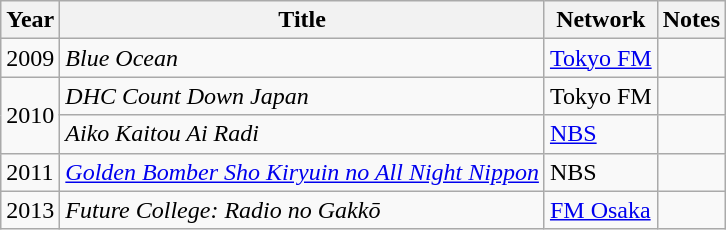<table class="wikitable">
<tr>
<th>Year</th>
<th>Title</th>
<th>Network</th>
<th>Notes</th>
</tr>
<tr>
<td>2009</td>
<td><em>Blue Ocean</em></td>
<td><a href='#'>Tokyo FM</a></td>
<td></td>
</tr>
<tr>
<td rowspan="2">2010</td>
<td><em>DHC Count Down Japan</em></td>
<td>Tokyo FM</td>
<td></td>
</tr>
<tr>
<td><em>Aiko Kaitou Ai Radi</em></td>
<td><a href='#'>NBS</a></td>
<td></td>
</tr>
<tr>
<td>2011</td>
<td><em><a href='#'>Golden Bomber Sho Kiryuin no All Night Nippon</a></em></td>
<td>NBS</td>
<td></td>
</tr>
<tr>
<td>2013</td>
<td><em>Future College: Radio no Gakkō</em></td>
<td><a href='#'>FM Osaka</a></td>
<td></td>
</tr>
</table>
